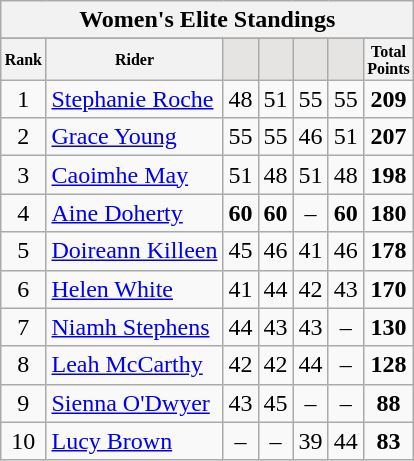<table class="wikitable sortable">
<tr>
<th colspan=27 align="center">Women's Elite Standings</th>
</tr>
<tr>
</tr>
<tr style="font-size:8pt;font-weight:bold">
<th align="center">Rank</th>
<th align="center">Rider</th>
<th class=unsortable style="background:#E5E4E2;"><small></small></th>
<th class=unsortable style="background:#E5E4E2;"><small></small></th>
<th class=unsortable style="background:#E5E4E2;"><small></small></th>
<th class=unsortable style="background:#E5E4E2;"><small></small></th>
<th align="center">Total<br>Points</th>
</tr>
<tr>
<td align=center>1</td>
<td> <a href='#'>Stephanie Roche</a></td>
<td align=center>48</td>
<td align=center>51</td>
<td align=center>55</td>
<td align=center>55</td>
<td align=center><strong>209</strong></td>
</tr>
<tr>
<td align=center>2</td>
<td> <a href='#'>Grace Young</a></td>
<td align=center>55</td>
<td align=center>55</td>
<td align=center>46</td>
<td align=center>51</td>
<td align=center><strong>207</strong></td>
</tr>
<tr>
<td align=center>3</td>
<td> <a href='#'>Caoimhe May</a></td>
<td align=center>51</td>
<td align=center>48</td>
<td align=center>51</td>
<td align=center>48</td>
<td align=center><strong>198</strong></td>
</tr>
<tr>
<td align=center>4</td>
<td> <a href='#'>Aine Doherty</a></td>
<td align=center><strong>60</strong></td>
<td align=center><strong>60</strong></td>
<td align=center>–</td>
<td align=center><strong>60</strong></td>
<td align=center><strong>180</strong></td>
</tr>
<tr>
<td align=center>5</td>
<td> <a href='#'>Doireann Killeen</a></td>
<td align=center>45</td>
<td align=center>46</td>
<td align=center>41</td>
<td align=center>46</td>
<td align=center><strong>178</strong></td>
</tr>
<tr>
<td align=center>6</td>
<td> <a href='#'>Helen White</a></td>
<td align=center>41</td>
<td align=center>44</td>
<td align=center>42</td>
<td align=center>43</td>
<td align=center><strong>170</strong></td>
</tr>
<tr>
<td align=center>7</td>
<td> <a href='#'>Niamh Stephens</a></td>
<td align=center>44</td>
<td align=center>43</td>
<td align=center>43</td>
<td align=center>–</td>
<td align=center><strong>130</strong></td>
</tr>
<tr>
<td align=center>8</td>
<td> <a href='#'>Leah McCarthy</a></td>
<td align=center>42</td>
<td align=center>42</td>
<td align=center>44</td>
<td align=center>–</td>
<td align=center><strong>128</strong></td>
</tr>
<tr>
<td align=center>9</td>
<td> <a href='#'>Sienna O'Dwyer</a></td>
<td align=center>43</td>
<td align=center>45</td>
<td align=center>–</td>
<td align=center>–</td>
<td align=center><strong>88</strong></td>
</tr>
<tr>
<td align=center>10</td>
<td> <a href='#'>Lucy Brown</a></td>
<td align=center>–</td>
<td align=center>–</td>
<td align=center>39</td>
<td align=center>44</td>
<td align=center><strong>83</strong></td>
</tr>
</table>
